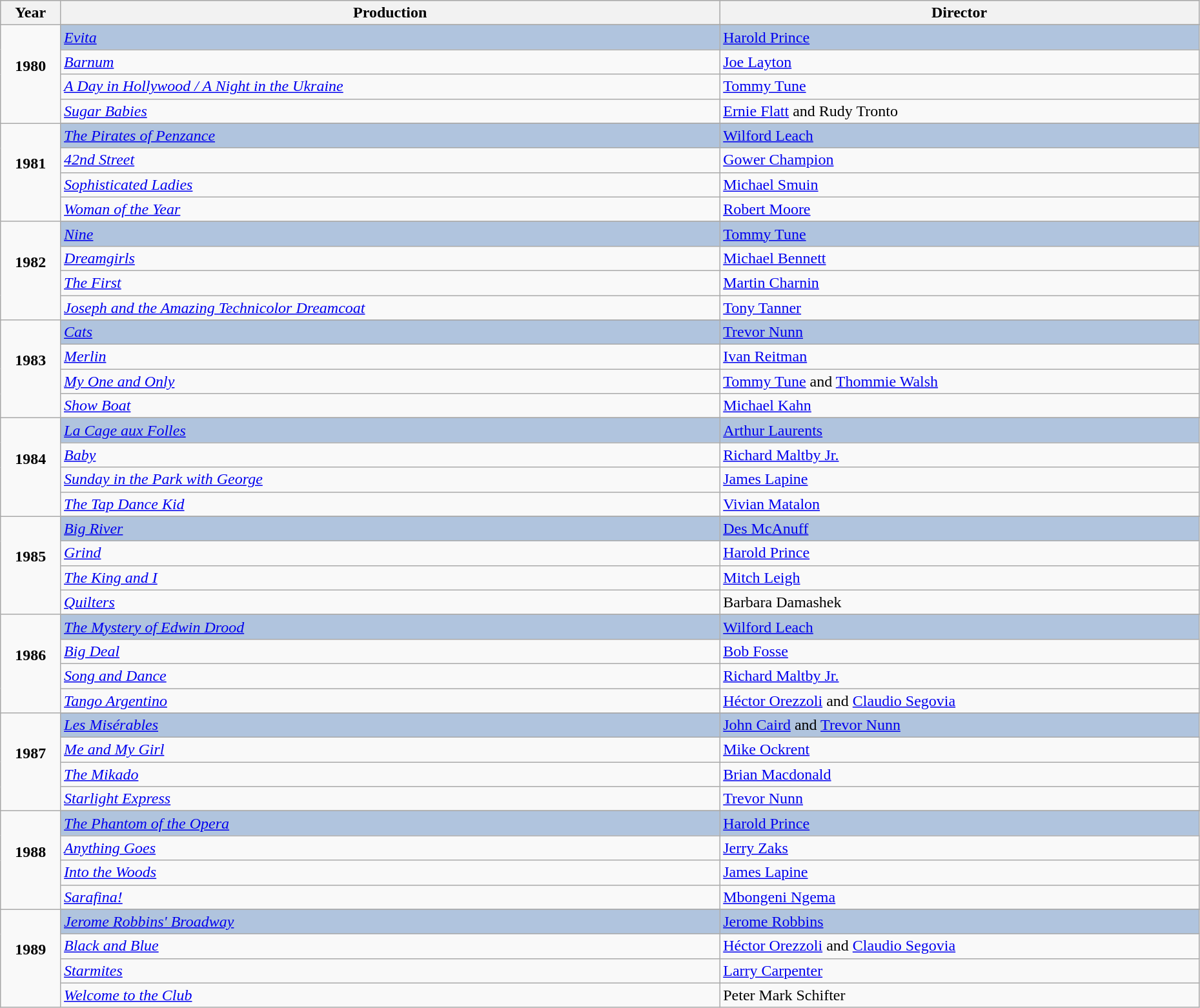<table class="wikitable" style="width:98%;">
<tr style="background:#bebebe;">
<th style="width:5%;">Year</th>
<th style="width:55%;">Production</th>
<th style="width:40%;">Director</th>
</tr>
<tr>
<td rowspan="5" align="center"><strong>1980</strong><br><br></td>
</tr>
<tr style="background:#B0C4DE">
<td><em><a href='#'>Evita</a></em></td>
<td><a href='#'>Harold Prince</a></td>
</tr>
<tr>
<td><em><a href='#'>Barnum</a></em></td>
<td><a href='#'>Joe Layton</a></td>
</tr>
<tr>
<td><em><a href='#'>A Day in Hollywood / A Night in the Ukraine</a></em></td>
<td><a href='#'>Tommy Tune</a></td>
</tr>
<tr>
<td><em><a href='#'>Sugar Babies</a></em></td>
<td><a href='#'>Ernie Flatt</a> and Rudy Tronto</td>
</tr>
<tr>
<td rowspan="5" align="center"><strong>1981</strong><br><br></td>
</tr>
<tr style="background:#B0C4DE">
<td><em><a href='#'>The Pirates of Penzance</a></em></td>
<td><a href='#'>Wilford Leach</a></td>
</tr>
<tr>
<td><em><a href='#'>42nd Street</a></em></td>
<td><a href='#'>Gower Champion</a></td>
</tr>
<tr>
<td><em><a href='#'>Sophisticated Ladies</a></em></td>
<td><a href='#'>Michael Smuin</a></td>
</tr>
<tr>
<td><em><a href='#'>Woman of the Year</a></em></td>
<td><a href='#'>Robert Moore</a></td>
</tr>
<tr>
<td rowspan="5" align="center"><strong>1982</strong><br><br></td>
</tr>
<tr style="background:#B0C4DE">
<td><em><a href='#'>Nine</a></em></td>
<td><a href='#'>Tommy Tune</a></td>
</tr>
<tr>
<td><em><a href='#'>Dreamgirls</a></em></td>
<td><a href='#'>Michael Bennett</a></td>
</tr>
<tr>
<td><em><a href='#'>The First</a></em></td>
<td><a href='#'>Martin Charnin</a></td>
</tr>
<tr>
<td><em><a href='#'>Joseph and the Amazing Technicolor Dreamcoat</a></em></td>
<td><a href='#'>Tony Tanner</a></td>
</tr>
<tr>
<td rowspan="5" align="center"><strong>1983</strong><br><br></td>
</tr>
<tr style="background:#B0C4DE">
<td><em><a href='#'>Cats</a></em></td>
<td><a href='#'>Trevor Nunn</a></td>
</tr>
<tr>
<td><em><a href='#'>Merlin</a></em></td>
<td><a href='#'>Ivan Reitman</a></td>
</tr>
<tr>
<td><em><a href='#'>My One and Only</a></em></td>
<td><a href='#'>Tommy Tune</a> and <a href='#'>Thommie Walsh</a></td>
</tr>
<tr>
<td><em><a href='#'>Show Boat</a></em></td>
<td><a href='#'>Michael Kahn</a></td>
</tr>
<tr>
<td rowspan="5" align="center"><strong>1984</strong><br><br></td>
</tr>
<tr style="background:#B0C4DE">
<td><em><a href='#'>La Cage aux Folles</a></em></td>
<td><a href='#'>Arthur Laurents</a></td>
</tr>
<tr>
<td><em><a href='#'>Baby</a></em></td>
<td><a href='#'>Richard Maltby Jr.</a></td>
</tr>
<tr>
<td><em><a href='#'>Sunday in the Park with George</a></em></td>
<td><a href='#'>James Lapine</a></td>
</tr>
<tr>
<td><em><a href='#'>The Tap Dance Kid</a></em></td>
<td><a href='#'>Vivian Matalon</a></td>
</tr>
<tr>
<td rowspan="5" align="center"><strong>1985</strong><br><br></td>
</tr>
<tr style="background:#B0C4DE">
<td><em><a href='#'>Big River</a></em></td>
<td><a href='#'>Des McAnuff</a></td>
</tr>
<tr>
<td><em><a href='#'>Grind</a></em></td>
<td><a href='#'>Harold Prince</a></td>
</tr>
<tr>
<td><em><a href='#'>The King and I</a></em></td>
<td><a href='#'>Mitch Leigh</a></td>
</tr>
<tr>
<td><em><a href='#'>Quilters</a></em></td>
<td>Barbara Damashek</td>
</tr>
<tr>
<td rowspan="5" align="center"><strong>1986</strong><br><br></td>
</tr>
<tr style="background:#B0C4DE">
<td><em><a href='#'>The Mystery of Edwin Drood</a></em></td>
<td><a href='#'>Wilford Leach</a></td>
</tr>
<tr>
<td><em><a href='#'>Big Deal</a></em></td>
<td><a href='#'>Bob Fosse</a></td>
</tr>
<tr>
<td><em><a href='#'>Song and Dance</a></em></td>
<td><a href='#'>Richard Maltby Jr.</a></td>
</tr>
<tr>
<td><em><a href='#'>Tango Argentino</a></em></td>
<td><a href='#'>Héctor Orezzoli</a> and <a href='#'>Claudio Segovia</a></td>
</tr>
<tr>
<td rowspan="5" align="center"><strong>1987</strong><br><br></td>
</tr>
<tr style="background:#B0C4DE">
<td><em><a href='#'>Les Misérables</a></em></td>
<td><a href='#'>John Caird</a> and <a href='#'>Trevor Nunn</a></td>
</tr>
<tr>
<td><em><a href='#'>Me and My Girl</a></em></td>
<td><a href='#'>Mike Ockrent</a></td>
</tr>
<tr>
<td><em><a href='#'>The Mikado</a></em></td>
<td><a href='#'>Brian Macdonald</a></td>
</tr>
<tr>
<td><em><a href='#'>Starlight Express</a></em></td>
<td><a href='#'>Trevor Nunn</a></td>
</tr>
<tr>
<td rowspan="5" align="center"><strong>1988</strong><br><br></td>
</tr>
<tr style="background:#B0C4DE">
<td><em><a href='#'>The Phantom of the Opera</a></em></td>
<td><a href='#'>Harold Prince</a></td>
</tr>
<tr>
<td><em><a href='#'>Anything Goes</a></em></td>
<td><a href='#'>Jerry Zaks</a></td>
</tr>
<tr>
<td><em><a href='#'>Into the Woods</a></em></td>
<td><a href='#'>James Lapine</a></td>
</tr>
<tr>
<td><em><a href='#'>Sarafina!</a></em></td>
<td><a href='#'>Mbongeni Ngema</a></td>
</tr>
<tr>
<td rowspan="5" align="center"><strong>1989</strong><br><br></td>
</tr>
<tr style="background:#B0C4DE">
<td><em><a href='#'>Jerome Robbins' Broadway</a></em></td>
<td><a href='#'>Jerome Robbins</a></td>
</tr>
<tr>
<td><em><a href='#'>Black and Blue</a></em></td>
<td><a href='#'>Héctor Orezzoli</a> and <a href='#'>Claudio Segovia</a></td>
</tr>
<tr>
<td><em><a href='#'>Starmites</a></em></td>
<td><a href='#'>Larry Carpenter</a></td>
</tr>
<tr>
<td><em><a href='#'>Welcome to the Club</a></em></td>
<td>Peter Mark Schifter</td>
</tr>
</table>
